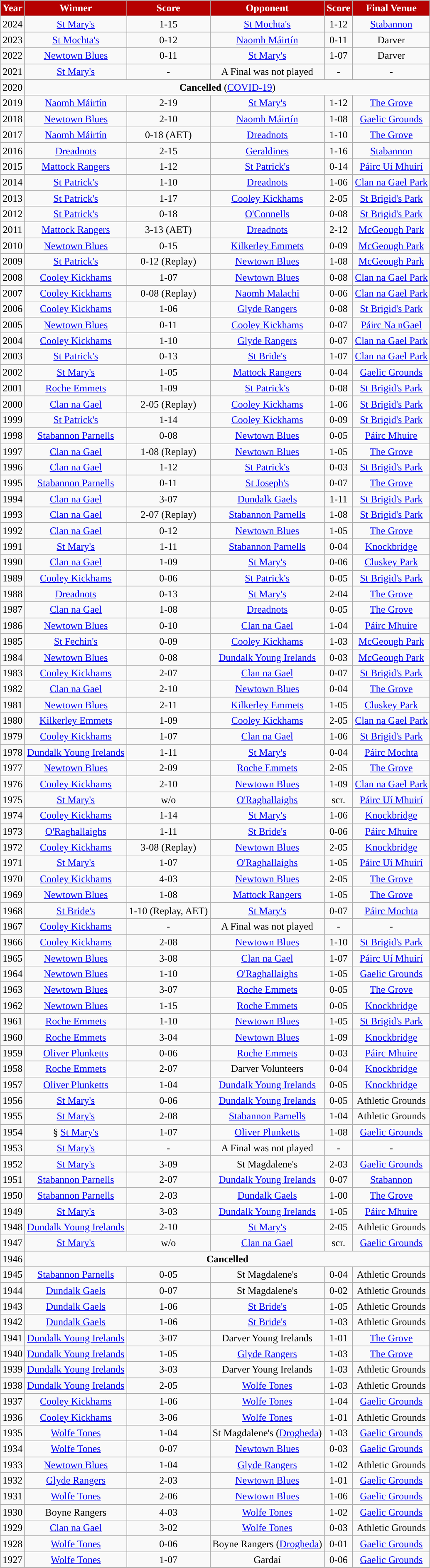<table class="wikitable" style="text-align:center;">
<tr>
<th style="background:#B60000;color:white">Year</th>
<th style="background:#B60000;color:white">Winner</th>
<th style="background:#B60000;color:white">Score</th>
<th style="background:#B60000;color:white">Opponent</th>
<th style="background:#B60000;color:white">Score</th>
<th style="background:#B60000;color:white">Final Venue</th>
</tr>
<tr>
<td>2024</td>
<td> <a href='#'>St Mary's</a></td>
<td>1-15</td>
<td><a href='#'>St Mochta's</a></td>
<td>1-12</td>
<td><a href='#'>Stabannon</a></td>
</tr>
<tr>
<td>2023</td>
<td><a href='#'>St Mochta's</a></td>
<td>0-12</td>
<td><a href='#'>Naomh Máirtín</a></td>
<td>0-11</td>
<td>Darver</td>
</tr>
<tr>
<td>2022</td>
<td><a href='#'>Newtown Blues</a></td>
<td>0-11</td>
<td><a href='#'>St Mary's</a></td>
<td>1-07</td>
<td>Darver</td>
</tr>
<tr>
<td>2021</td>
<td><a href='#'>St Mary's</a></td>
<td>-</td>
<td>A Final was not played</td>
<td>-</td>
<td>-</td>
</tr>
<tr>
<td>2020</td>
<td ! colspan=5 align=center><strong>Cancelled</strong> (<a href='#'>COVID-19</a>)</td>
</tr>
<tr>
<td>2019</td>
<td><a href='#'>Naomh Máirtín</a></td>
<td>2-19</td>
<td><a href='#'>St Mary's</a></td>
<td>1-12</td>
<td><a href='#'>The Grove</a></td>
</tr>
<tr>
<td>2018</td>
<td> <a href='#'>Newtown Blues</a></td>
<td>2-10</td>
<td><a href='#'>Naomh Máirtín</a></td>
<td>1-08</td>
<td><a href='#'>Gaelic Grounds</a></td>
</tr>
<tr>
<td>2017</td>
<td><a href='#'>Naomh Máirtín</a></td>
<td>0-18 (AET)</td>
<td><a href='#'>Dreadnots</a></td>
<td>1-10</td>
<td><a href='#'>The Grove</a></td>
</tr>
<tr>
<td>2016</td>
<td><a href='#'>Dreadnots</a></td>
<td>2-15</td>
<td><a href='#'>Geraldines</a></td>
<td>1-16</td>
<td><a href='#'>Stabannon</a></td>
</tr>
<tr>
<td>2015</td>
<td><a href='#'>Mattock Rangers</a></td>
<td>1-12</td>
<td><a href='#'>St Patrick's</a></td>
<td>0-14</td>
<td><a href='#'>Páirc Uí Mhuirí</a></td>
</tr>
<tr>
<td>2014</td>
<td> <a href='#'>St Patrick's</a></td>
<td>1-10</td>
<td><a href='#'>Dreadnots</a></td>
<td>1-06</td>
<td><a href='#'>Clan na Gael Park</a></td>
</tr>
<tr>
<td>2013</td>
<td><a href='#'>St Patrick's</a></td>
<td>1-17</td>
<td><a href='#'>Cooley Kickhams</a></td>
<td>2-05</td>
<td><a href='#'>St Brigid's Park</a></td>
</tr>
<tr>
<td>2012</td>
<td> <a href='#'>St Patrick's</a></td>
<td>0-18</td>
<td><a href='#'>O'Connells</a></td>
<td>0-08</td>
<td><a href='#'>St Brigid's Park</a></td>
</tr>
<tr>
<td>2011</td>
<td><a href='#'>Mattock Rangers</a></td>
<td>3-13 (AET)</td>
<td><a href='#'>Dreadnots</a></td>
<td>2-12</td>
<td><a href='#'>McGeough Park</a></td>
</tr>
<tr>
<td>2010</td>
<td><a href='#'>Newtown Blues</a></td>
<td>0-15</td>
<td><a href='#'>Kilkerley Emmets</a></td>
<td>0-09</td>
<td><a href='#'>McGeough Park</a></td>
</tr>
<tr>
<td>2009</td>
<td><a href='#'>St Patrick's</a></td>
<td>0-12 (Replay)</td>
<td><a href='#'>Newtown Blues</a></td>
<td>1-08</td>
<td><a href='#'>McGeough Park</a></td>
</tr>
<tr>
<td>2008</td>
<td><a href='#'>Cooley Kickhams</a></td>
<td>1-07</td>
<td><a href='#'>Newtown Blues</a></td>
<td>0-08</td>
<td><a href='#'>Clan na Gael Park</a></td>
</tr>
<tr>
<td>2007</td>
<td><a href='#'>Cooley Kickhams</a></td>
<td>0-08 (Replay)</td>
<td><a href='#'>Naomh Malachi</a></td>
<td>0-06</td>
<td><a href='#'>Clan na Gael Park</a></td>
</tr>
<tr>
<td>2006</td>
<td><a href='#'>Cooley Kickhams</a></td>
<td>1-06</td>
<td><a href='#'>Glyde Rangers</a></td>
<td>0-08</td>
<td><a href='#'>St Brigid's Park</a></td>
</tr>
<tr>
<td>2005</td>
<td><a href='#'>Newtown Blues</a></td>
<td>0-11</td>
<td><a href='#'>Cooley Kickhams</a></td>
<td>0-07</td>
<td><a href='#'>Páirc Na nGael</a></td>
</tr>
<tr>
<td>2004 </td>
<td><a href='#'>Cooley Kickhams</a></td>
<td>1-10</td>
<td><a href='#'>Glyde Rangers</a></td>
<td>0-07</td>
<td><a href='#'>Clan na Gael Park</a></td>
</tr>
<tr>
<td>2003</td>
<td> <a href='#'>St Patrick's</a></td>
<td>0-13</td>
<td><a href='#'>St Bride's</a></td>
<td>1-07</td>
<td><a href='#'>Clan na Gael Park</a></td>
</tr>
<tr>
<td>2002</td>
<td><a href='#'>St Mary's</a></td>
<td>1-05</td>
<td><a href='#'>Mattock Rangers</a></td>
<td>0-04</td>
<td><a href='#'>Gaelic Grounds</a></td>
</tr>
<tr>
<td>2001 </td>
<td><a href='#'>Roche Emmets</a></td>
<td>1-09</td>
<td><a href='#'>St Patrick's</a></td>
<td>0-08</td>
<td><a href='#'>St Brigid's Park</a></td>
</tr>
<tr>
<td>2000</td>
<td><a href='#'>Clan na Gael</a></td>
<td>2-05 (Replay)</td>
<td><a href='#'>Cooley Kickhams</a></td>
<td>1-06</td>
<td><a href='#'>St Brigid's Park</a></td>
</tr>
<tr>
<td>1999</td>
<td><a href='#'>St Patrick's</a></td>
<td>1-14</td>
<td><a href='#'>Cooley Kickhams</a></td>
<td>0-09</td>
<td><a href='#'>St Brigid's Park</a></td>
</tr>
<tr>
<td>1998</td>
<td><a href='#'>Stabannon Parnells</a></td>
<td>0-08</td>
<td><a href='#'>Newtown Blues</a></td>
<td>0-05</td>
<td><a href='#'>Páirc Mhuire</a></td>
</tr>
<tr>
<td>1997</td>
<td><a href='#'>Clan na Gael</a></td>
<td>1-08 (Replay)</td>
<td><a href='#'>Newtown Blues</a></td>
<td>1-05</td>
<td><a href='#'>The Grove</a></td>
</tr>
<tr>
<td>1996</td>
<td><a href='#'>Clan na Gael</a></td>
<td>1-12</td>
<td><a href='#'>St Patrick's</a></td>
<td>0-03</td>
<td><a href='#'>St Brigid's Park</a></td>
</tr>
<tr>
<td>1995</td>
<td><a href='#'>Stabannon Parnells</a></td>
<td>0-11</td>
<td><a href='#'>St Joseph's</a></td>
<td>0-07</td>
<td><a href='#'>The Grove</a></td>
</tr>
<tr>
<td>1994</td>
<td><a href='#'>Clan na Gael</a></td>
<td>3-07</td>
<td><a href='#'>Dundalk Gaels</a></td>
<td>1-11</td>
<td><a href='#'>St Brigid's Park</a></td>
</tr>
<tr>
<td>1993</td>
<td> <a href='#'>Clan na Gael</a></td>
<td>2-07 (Replay)</td>
<td><a href='#'>Stabannon Parnells</a></td>
<td>1-08</td>
<td><a href='#'>St Brigid's Park</a></td>
</tr>
<tr>
<td>1992</td>
<td> <a href='#'>Clan na Gael</a></td>
<td>0-12</td>
<td><a href='#'>Newtown Blues</a></td>
<td>1-05</td>
<td><a href='#'>The Grove</a></td>
</tr>
<tr>
<td>1991</td>
<td><a href='#'>St Mary's</a></td>
<td>1-11</td>
<td><a href='#'>Stabannon Parnells</a></td>
<td>0-04</td>
<td><a href='#'>Knockbridge</a></td>
</tr>
<tr>
<td>1990</td>
<td><a href='#'>Clan na Gael</a></td>
<td>1-09</td>
<td><a href='#'>St Mary's</a></td>
<td>0-06</td>
<td><a href='#'>Cluskey Park</a></td>
</tr>
<tr>
<td>1989</td>
<td> <a href='#'>Cooley Kickhams</a></td>
<td>0-06</td>
<td><a href='#'>St Patrick's</a></td>
<td>0-05</td>
<td><a href='#'>St Brigid's Park</a></td>
</tr>
<tr>
<td>1988</td>
<td><a href='#'>Dreadnots</a></td>
<td>0-13</td>
<td><a href='#'>St Mary's</a></td>
<td>2-04</td>
<td><a href='#'>The Grove</a></td>
</tr>
<tr>
<td>1987</td>
<td> <a href='#'>Clan na Gael</a></td>
<td>1-08</td>
<td><a href='#'>Dreadnots</a></td>
<td>0-05</td>
<td><a href='#'>The Grove</a></td>
</tr>
<tr>
<td>1986</td>
<td> <a href='#'>Newtown Blues</a></td>
<td>0-10</td>
<td><a href='#'>Clan na Gael</a></td>
<td>1-04</td>
<td><a href='#'>Páirc Mhuire</a></td>
</tr>
<tr>
<td>1985</td>
<td><a href='#'>St Fechin's</a></td>
<td>0-09</td>
<td><a href='#'>Cooley Kickhams</a></td>
<td>1-03</td>
<td><a href='#'>McGeough Park</a></td>
</tr>
<tr>
<td>1984</td>
<td><a href='#'>Newtown Blues</a></td>
<td>0-08</td>
<td><a href='#'>Dundalk Young Irelands</a></td>
<td>0-03</td>
<td><a href='#'>McGeough Park</a></td>
</tr>
<tr>
<td>1983</td>
<td><a href='#'>Cooley Kickhams</a></td>
<td>2-07</td>
<td><a href='#'>Clan na Gael</a></td>
<td>0-07</td>
<td><a href='#'>St Brigid's Park</a></td>
</tr>
<tr>
<td>1982</td>
<td><a href='#'>Clan na Gael</a></td>
<td>2-10</td>
<td><a href='#'>Newtown Blues</a></td>
<td>0-04</td>
<td><a href='#'>The Grove</a></td>
</tr>
<tr>
<td>1981</td>
<td> <a href='#'>Newtown Blues</a></td>
<td>2-11</td>
<td><a href='#'>Kilkerley Emmets</a></td>
<td>1-05</td>
<td><a href='#'>Cluskey Park</a></td>
</tr>
<tr>
<td>1980</td>
<td><a href='#'>Kilkerley Emmets</a></td>
<td>1-09</td>
<td><a href='#'>Cooley Kickhams</a></td>
<td>2-05</td>
<td><a href='#'>Clan na Gael Park</a></td>
</tr>
<tr>
<td>1979</td>
<td><a href='#'>Cooley Kickhams</a></td>
<td>1-07</td>
<td><a href='#'>Clan na Gael</a></td>
<td>1-06</td>
<td><a href='#'>St Brigid's Park</a></td>
</tr>
<tr>
<td>1978</td>
<td><a href='#'>Dundalk Young Irelands</a></td>
<td>1-11</td>
<td><a href='#'>St Mary's</a></td>
<td>0-04</td>
<td><a href='#'>Páirc Mochta</a></td>
</tr>
<tr>
<td>1977</td>
<td><a href='#'>Newtown Blues</a></td>
<td>2-09</td>
<td><a href='#'>Roche Emmets</a></td>
<td>2-05</td>
<td><a href='#'>The Grove</a></td>
</tr>
<tr>
<td>1976</td>
<td> <a href='#'>Cooley Kickhams</a></td>
<td>2-10</td>
<td><a href='#'>Newtown Blues</a></td>
<td>1-09</td>
<td><a href='#'>Clan na Gael Park</a></td>
</tr>
<tr>
<td>1975</td>
<td> <a href='#'>St Mary's</a></td>
<td>w/o</td>
<td><a href='#'>O'Raghallaighs</a></td>
<td>scr.</td>
<td><a href='#'>Páirc Uí Mhuirí</a></td>
</tr>
<tr>
<td>1974</td>
<td><a href='#'>Cooley Kickhams</a></td>
<td>1-14</td>
<td><a href='#'>St Mary's</a></td>
<td>1-06</td>
<td><a href='#'>Knockbridge</a></td>
</tr>
<tr>
<td>1973</td>
<td><a href='#'>O'Raghallaighs</a></td>
<td>1-11</td>
<td><a href='#'>St Bride's</a></td>
<td>0-06</td>
<td><a href='#'>Páirc Mhuire</a></td>
</tr>
<tr>
<td>1972</td>
<td><a href='#'>Cooley Kickhams</a></td>
<td>3-08 (Replay)</td>
<td><a href='#'>Newtown Blues</a></td>
<td>2-05</td>
<td><a href='#'>Knockbridge</a></td>
</tr>
<tr>
<td>1971</td>
<td><a href='#'>St Mary's</a></td>
<td>1-07</td>
<td><a href='#'>O'Raghallaighs</a></td>
<td>1-05</td>
<td><a href='#'>Páirc Uí Mhuirí</a></td>
</tr>
<tr>
<td>1970</td>
<td><a href='#'>Cooley Kickhams</a></td>
<td>4-03</td>
<td><a href='#'>Newtown Blues</a></td>
<td>2-05</td>
<td><a href='#'>The Grove</a></td>
</tr>
<tr>
<td>1969</td>
<td> <a href='#'>Newtown Blues</a></td>
<td>1-08</td>
<td><a href='#'>Mattock Rangers</a></td>
<td>1-05</td>
<td><a href='#'>The Grove</a></td>
</tr>
<tr>
<td>1968</td>
<td><a href='#'>St Bride's</a></td>
<td>1-10 (Replay, AET)</td>
<td><a href='#'>St Mary's</a></td>
<td>0-07</td>
<td><a href='#'>Páirc Mochta</a></td>
</tr>
<tr>
<td>1967</td>
<td><a href='#'>Cooley Kickhams</a></td>
<td>-</td>
<td>A Final was not played</td>
<td>-</td>
<td>-</td>
</tr>
<tr>
<td>1966</td>
<td><a href='#'>Cooley Kickhams</a></td>
<td>2-08</td>
<td><a href='#'>Newtown Blues</a></td>
<td>1-10</td>
<td><a href='#'>St Brigid's Park</a></td>
</tr>
<tr>
<td>1965</td>
<td><a href='#'>Newtown Blues</a></td>
<td>3-08</td>
<td><a href='#'>Clan na Gael</a></td>
<td>1-07</td>
<td><a href='#'>Páirc Uí Mhuirí</a></td>
</tr>
<tr>
<td>1964</td>
<td> <a href='#'>Newtown Blues</a></td>
<td>1-10</td>
<td><a href='#'>O'Raghallaighs</a></td>
<td>1-05</td>
<td><a href='#'>Gaelic Grounds</a></td>
</tr>
<tr>
<td>1963</td>
<td> <a href='#'>Newtown Blues</a></td>
<td>3-07</td>
<td><a href='#'>Roche Emmets</a></td>
<td>0-05</td>
<td><a href='#'>The Grove</a></td>
</tr>
<tr>
<td>1962</td>
<td> <a href='#'>Newtown Blues</a></td>
<td>1-15</td>
<td><a href='#'>Roche Emmets</a></td>
<td>0-05</td>
<td><a href='#'>Knockbridge</a></td>
</tr>
<tr>
<td>1961</td>
<td><a href='#'>Roche Emmets</a></td>
<td>1-10</td>
<td><a href='#'>Newtown Blues</a></td>
<td>1-05</td>
<td><a href='#'>St Brigid's Park</a></td>
</tr>
<tr>
<td>1960</td>
<td><a href='#'>Roche Emmets</a></td>
<td>3-04</td>
<td><a href='#'>Newtown Blues</a></td>
<td>1-09</td>
<td><a href='#'>Knockbridge</a></td>
</tr>
<tr>
<td>1959</td>
<td><a href='#'>Oliver Plunketts</a></td>
<td>0-06</td>
<td><a href='#'>Roche Emmets</a></td>
<td>0-03</td>
<td><a href='#'>Páirc Mhuire</a></td>
</tr>
<tr>
<td>1958</td>
<td> <a href='#'>Roche Emmets</a></td>
<td>2-07</td>
<td>Darver Volunteers</td>
<td>0-04</td>
<td><a href='#'>Knockbridge</a></td>
</tr>
<tr>
<td>1957</td>
<td> <a href='#'>Oliver Plunketts</a></td>
<td>1-04</td>
<td><a href='#'>Dundalk Young Irelands</a></td>
<td>0-05</td>
<td><a href='#'>Knockbridge</a></td>
</tr>
<tr>
<td>1956</td>
<td> <a href='#'>St Mary's</a></td>
<td>0-06</td>
<td><a href='#'>Dundalk Young Irelands</a></td>
<td>0-05</td>
<td>Athletic Grounds</td>
</tr>
<tr>
<td>1955</td>
<td> <a href='#'>St Mary's</a></td>
<td>2-08</td>
<td><a href='#'>Stabannon Parnells</a></td>
<td>1-04</td>
<td>Athletic Grounds</td>
</tr>
<tr>
<td>1954</td>
<td>§ <a href='#'>St Mary's</a></td>
<td>1-07</td>
<td><a href='#'>Oliver Plunketts</a></td>
<td>1-08</td>
<td><a href='#'>Gaelic Grounds</a></td>
</tr>
<tr>
<td>1953</td>
<td><a href='#'>St Mary's</a></td>
<td>-</td>
<td>A Final was not played</td>
<td>-</td>
<td>-</td>
</tr>
<tr>
<td>1952</td>
<td><a href='#'>St Mary's</a></td>
<td>3-09</td>
<td>St Magdalene's</td>
<td>2-03</td>
<td><a href='#'>Gaelic Grounds</a></td>
</tr>
<tr>
<td>1951</td>
<td><a href='#'>Stabannon Parnells</a></td>
<td>2-07</td>
<td><a href='#'>Dundalk Young Irelands</a></td>
<td>0-07</td>
<td><a href='#'>Stabannon</a></td>
</tr>
<tr>
<td>1950</td>
<td><a href='#'>Stabannon Parnells</a></td>
<td>2-03</td>
<td><a href='#'>Dundalk Gaels</a></td>
<td>1-00</td>
<td><a href='#'>The Grove</a></td>
</tr>
<tr>
<td>1949</td>
<td><a href='#'>St Mary's</a></td>
<td>3-03</td>
<td><a href='#'>Dundalk Young Irelands</a></td>
<td>1-05</td>
<td><a href='#'>Páirc Mhuire</a></td>
</tr>
<tr>
<td>1948</td>
<td><a href='#'>Dundalk Young Irelands</a></td>
<td>2-10</td>
<td><a href='#'>St Mary's</a></td>
<td>2-05</td>
<td>Athletic Grounds</td>
</tr>
<tr>
<td>1947</td>
<td><a href='#'>St Mary's</a></td>
<td>w/o</td>
<td><a href='#'>Clan na Gael</a></td>
<td>scr.</td>
<td><a href='#'>Gaelic Grounds</a></td>
</tr>
<tr>
<td>1946</td>
<td ! colspan=5 align=center><strong>Cancelled</strong></td>
</tr>
<tr>
<td>1945</td>
<td><a href='#'>Stabannon Parnells</a></td>
<td>0-05</td>
<td>St Magdalene's</td>
<td>0-04</td>
<td>Athletic Grounds</td>
</tr>
<tr>
<td>1944</td>
<td><a href='#'>Dundalk Gaels</a></td>
<td>0-07</td>
<td>St Magdalene's</td>
<td>0-02</td>
<td>Athletic Grounds</td>
</tr>
<tr>
<td>1943</td>
<td><a href='#'>Dundalk Gaels</a></td>
<td>1-06</td>
<td><a href='#'>St Bride's</a></td>
<td>1-05</td>
<td>Athletic Grounds</td>
</tr>
<tr>
<td>1942</td>
<td> <a href='#'>Dundalk Gaels</a></td>
<td>1-06</td>
<td><a href='#'>St Bride's</a></td>
<td>1-03</td>
<td>Athletic Grounds</td>
</tr>
<tr>
<td>1941</td>
<td> <a href='#'>Dundalk Young Irelands</a></td>
<td>3-07</td>
<td>Darver Young Irelands</td>
<td>1-01</td>
<td><a href='#'>The Grove</a></td>
</tr>
<tr>
<td>1940</td>
<td> <a href='#'>Dundalk Young Irelands</a></td>
<td>1-05</td>
<td><a href='#'>Glyde Rangers</a></td>
<td>1-03</td>
<td><a href='#'>The Grove</a></td>
</tr>
<tr>
<td>1939</td>
<td><a href='#'>Dundalk Young Irelands</a></td>
<td>3-03</td>
<td>Darver Young Irelands</td>
<td>1-03</td>
<td>Athletic Grounds</td>
</tr>
<tr>
<td>1938</td>
<td> <a href='#'>Dundalk Young Irelands</a></td>
<td>2-05</td>
<td><a href='#'>Wolfe Tones</a></td>
<td>1-03</td>
<td>Athletic Grounds</td>
</tr>
<tr>
<td>1937</td>
<td><a href='#'>Cooley Kickhams</a></td>
<td>1-06</td>
<td><a href='#'>Wolfe Tones</a></td>
<td>1-04</td>
<td><a href='#'>Gaelic Grounds</a></td>
</tr>
<tr>
<td>1936</td>
<td><a href='#'>Cooley Kickhams</a></td>
<td>3-06</td>
<td><a href='#'>Wolfe Tones</a></td>
<td>1-01</td>
<td>Athletic Grounds</td>
</tr>
<tr>
<td>1935</td>
<td><a href='#'>Wolfe Tones</a></td>
<td>1-04</td>
<td>St Magdalene's (<a href='#'>Drogheda</a>)</td>
<td>1-03</td>
<td><a href='#'>Gaelic Grounds</a></td>
</tr>
<tr>
<td>1934</td>
<td><a href='#'>Wolfe Tones</a></td>
<td>0-07</td>
<td><a href='#'>Newtown Blues</a></td>
<td>0-03</td>
<td><a href='#'>Gaelic Grounds</a></td>
</tr>
<tr>
<td>1933</td>
<td> <a href='#'>Newtown Blues</a></td>
<td>1-04</td>
<td><a href='#'>Glyde Rangers</a></td>
<td>1-02</td>
<td>Athletic Grounds</td>
</tr>
<tr>
<td>1932</td>
<td><a href='#'>Glyde Rangers</a></td>
<td>2-03</td>
<td><a href='#'>Newtown Blues</a></td>
<td>1-01</td>
<td><a href='#'>Gaelic Grounds</a></td>
</tr>
<tr>
<td>1931</td>
<td> <a href='#'>Wolfe Tones</a></td>
<td>2-06</td>
<td><a href='#'>Newtown Blues</a></td>
<td>1-06</td>
<td><a href='#'>Gaelic Grounds</a></td>
</tr>
<tr>
<td>1930</td>
<td> Boyne Rangers</td>
<td>4-03</td>
<td><a href='#'>Wolfe Tones</a></td>
<td>1-02</td>
<td><a href='#'>Gaelic Grounds</a></td>
</tr>
<tr>
<td>1929</td>
<td><a href='#'>Clan na Gael</a></td>
<td>3-02</td>
<td><a href='#'>Wolfe Tones</a></td>
<td>0-03</td>
<td>Athletic Grounds</td>
</tr>
<tr>
<td>1928</td>
<td><a href='#'>Wolfe Tones</a></td>
<td>0-06</td>
<td>Boyne Rangers (<a href='#'>Drogheda</a>)</td>
<td>0-01</td>
<td><a href='#'>Gaelic Grounds</a></td>
</tr>
<tr>
<td>1927</td>
<td><a href='#'>Wolfe Tones</a></td>
<td>1-07</td>
<td>Gardaí</td>
<td>0-06</td>
<td><a href='#'>Gaelic Grounds</a></td>
</tr>
</table>
